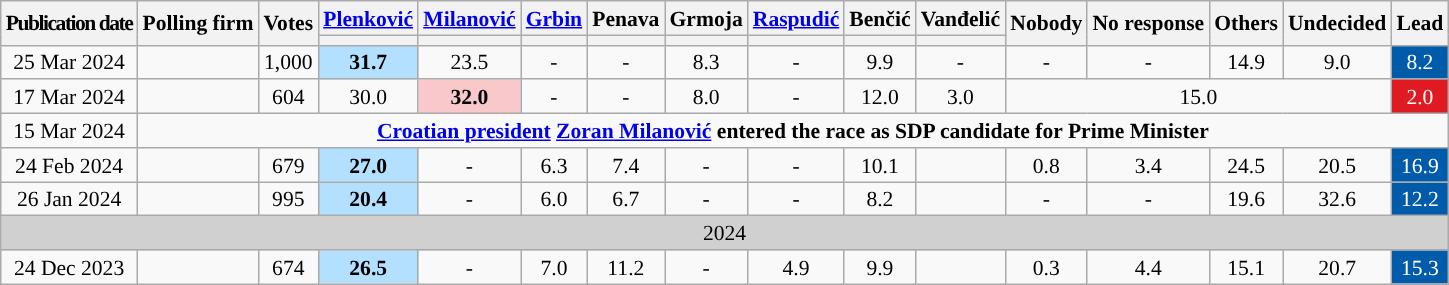<table class="wikitable" style="text-align:center; font-size:90%; line-height:16px;">
<tr>
<th rowspan="2" style="letter-spacing:-1px;">Publication date</th>
<th rowspan="2">Polling firm</th>
<th rowspan="2">Votes</th>
<th><a href='#'>Plenković</a></th>
<th><a href='#'>Milanović</a></th>
<th><a href='#'>Grbin</a></th>
<th>Penava</th>
<th>Grmoja</th>
<th><a href='#'>Raspudić</a></th>
<th>Benčić</th>
<th>Vanđelić</th>
<th rowspan="2">Nobody</th>
<th rowspan="2">No response</th>
<th rowspan="2">Others</th>
<th rowspan="2">Undecided</th>
<th rowspan="2">Lead</th>
</tr>
<tr>
<th style="color:inherit;background:"></th>
<th data-sort-type="number" style="color:inherit;background:"></th>
<th data-sort-type="number" style="color:inherit;background:"></th>
<th style="color:inherit;background:"></th>
<th style="color:inherit;background:"></th>
<th style="color:inherit;background:"></th>
<th style="color:inherit;background:"></th>
<th></th>
</tr>
<tr>
<td>25 Mar 2024</td>
<td></td>
<td>1,000</td>
<td style="background:#B3E0FF"><strong>31.7</strong></td>
<td>23.5</td>
<td>-</td>
<td>-</td>
<td>8.3</td>
<td>-</td>
<td>9.9</td>
<td>-</td>
<td>-</td>
<td>-</td>
<td>14.9</td>
<td>9.0</td>
<td style="background:#005BAA; color: white">8.2</td>
</tr>
<tr>
<td>17 Mar 2024</td>
<td></td>
<td>604</td>
<td>30.0</td>
<td style="background:#F9C8CA"><strong>32.0</strong></td>
<td>-</td>
<td>-</td>
<td>8.0</td>
<td>-</td>
<td>12.0</td>
<td>3.0</td>
<td colspan="4">15.0</td>
<td style="background:#DF1A22; color:white;">2.0</td>
</tr>
<tr>
<td>15 Mar 2024</td>
<td colspan="15"><strong><a href='#'>Croatian president</a> <a href='#'>Zoran Milanović</a> entered the race as SDP candidate for Prime Minister</strong></td>
</tr>
<tr>
<td>24 Feb 2024</td>
<td></td>
<td>679</td>
<td style="background:#B3E0FF"><strong>27.0</strong></td>
<td>-</td>
<td>6.3</td>
<td>7.4</td>
<td>-</td>
<td>-</td>
<td>10.1</td>
<td></td>
<td>0.8</td>
<td>3.4</td>
<td>24.5</td>
<td>20.5</td>
<td style="background:#005BAA; color: white">16.9</td>
</tr>
<tr>
<td>26 Jan 2024</td>
<td></td>
<td>995</td>
<td style="background:#B3E0FF"><strong>20.4</strong></td>
<td>-</td>
<td>6.0</td>
<td>6.7</td>
<td>-</td>
<td>-</td>
<td>8.2</td>
<td></td>
<td>-</td>
<td>-</td>
<td>19.6</td>
<td>32.6</td>
<td style="background:#005BAA; color: white">12.2</td>
</tr>
<tr>
<td colspan="16" style="background:#D0D0D0; color:black">2024</td>
</tr>
<tr>
<td>24 Dec 2023</td>
<td></td>
<td>674</td>
<td style="background:#B3E0FF"><strong>26.5</strong></td>
<td>-</td>
<td>7.0</td>
<td>11.2</td>
<td>-</td>
<td>4.9</td>
<td>9.9</td>
<td></td>
<td>0.3</td>
<td>4.4</td>
<td>15.1</td>
<td>20.7</td>
<td style="background:#005BAA; color: white">15.3</td>
</tr>
</table>
